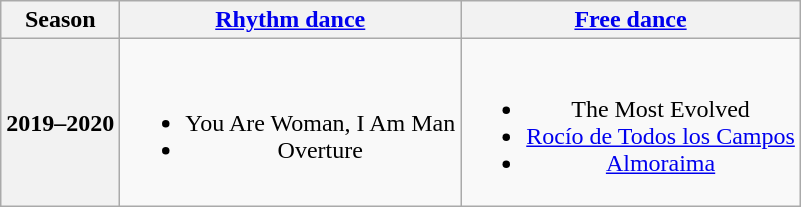<table class="wikitable" style="text-align:center">
<tr>
<th>Season</th>
<th><a href='#'>Rhythm dance</a></th>
<th><a href='#'>Free dance</a></th>
</tr>
<tr>
<th>2019–2020<br></th>
<td><br><ul><li> You Are Woman, I Am Man</li><li> Overture<br></li></ul></td>
<td><br><ul><li>The Most Evolved<br></li><li><a href='#'>Rocío de Todos los Campos</a><br></li><li><a href='#'>Almoraima</a><br></li></ul></td>
</tr>
</table>
